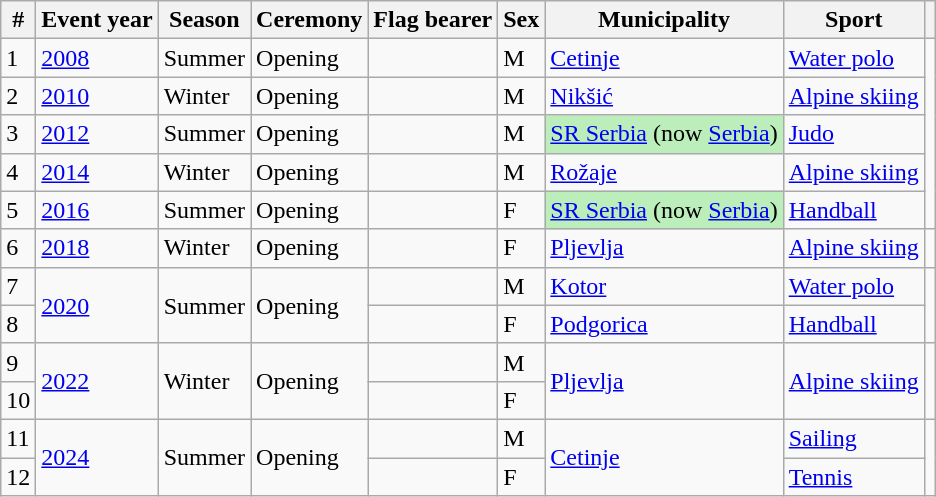<table class="wikitable sortable">
<tr>
<th>#</th>
<th>Event year</th>
<th>Season</th>
<th>Ceremony</th>
<th>Flag bearer</th>
<th>Sex</th>
<th>Municipality</th>
<th>Sport</th>
<th></th>
</tr>
<tr>
<td>1</td>
<td><a href='#'>2008</a></td>
<td>Summer</td>
<td>Opening</td>
<td></td>
<td>M</td>
<td><a href='#'>Cetinje</a></td>
<td> <a href='#'>Water polo</a></td>
<td rowspan="5"></td>
</tr>
<tr>
<td>2</td>
<td><a href='#'>2010</a></td>
<td>Winter</td>
<td>Opening</td>
<td></td>
<td>M</td>
<td><a href='#'>Nikšić</a></td>
<td> <a href='#'>Alpine skiing</a></td>
</tr>
<tr>
<td>3</td>
<td><a href='#'>2012</a></td>
<td>Summer</td>
<td>Opening</td>
<td></td>
<td>M</td>
<td style="background:#bbeebb;"><a href='#'>SR Serbia</a> (now <a href='#'>Serbia</a>)</td>
<td> <a href='#'>Judo</a></td>
</tr>
<tr>
<td>4</td>
<td><a href='#'>2014</a></td>
<td>Winter</td>
<td>Opening</td>
<td></td>
<td>M</td>
<td><a href='#'>Rožaje</a></td>
<td> <a href='#'>Alpine skiing</a></td>
</tr>
<tr>
<td>5</td>
<td><a href='#'>2016</a></td>
<td>Summer</td>
<td>Opening</td>
<td></td>
<td>F</td>
<td style="background:#bbeebb;"><a href='#'>SR Serbia</a> (now <a href='#'>Serbia</a>)</td>
<td> <a href='#'>Handball</a></td>
</tr>
<tr>
<td>6</td>
<td><a href='#'>2018</a></td>
<td>Winter</td>
<td>Opening</td>
<td></td>
<td>F</td>
<td><a href='#'>Pljevlja</a></td>
<td> <a href='#'>Alpine skiing</a></td>
<td></td>
</tr>
<tr>
<td>7</td>
<td rowspan="2"><a href='#'>2020</a></td>
<td rowspan="2">Summer</td>
<td rowspan="2">Opening</td>
<td></td>
<td>M</td>
<td><a href='#'>Kotor</a></td>
<td> <a href='#'>Water polo</a></td>
<td rowspan="2"></td>
</tr>
<tr>
<td>8</td>
<td></td>
<td>F</td>
<td><a href='#'>Podgorica</a></td>
<td> <a href='#'>Handball</a></td>
</tr>
<tr>
<td>9</td>
<td rowspan="2"><a href='#'>2022</a></td>
<td rowspan="2">Winter</td>
<td rowspan="2">Opening</td>
<td></td>
<td>M</td>
<td rowspan="2"><a href='#'>Pljevlja</a></td>
<td rowspan="2"> <a href='#'>Alpine skiing</a></td>
<td rowspan="2"></td>
</tr>
<tr>
<td>10</td>
<td></td>
<td>F</td>
</tr>
<tr>
<td>11</td>
<td rowspan="2"><a href='#'>2024</a></td>
<td rowspan="2">Summer</td>
<td rowspan="2">Opening</td>
<td></td>
<td>M</td>
<td rowspan="2"><a href='#'>Cetinje</a></td>
<td> <a href='#'>Sailing</a></td>
<td rowspan="2"></td>
</tr>
<tr>
<td>12</td>
<td></td>
<td>F</td>
<td> <a href='#'>Tennis</a></td>
</tr>
</table>
